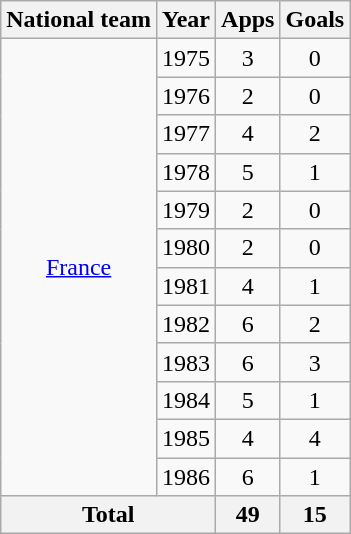<table class="wikitable" style="text-align:center">
<tr>
<th>National team</th>
<th>Year</th>
<th>Apps</th>
<th>Goals</th>
</tr>
<tr>
<td rowspan="12"><a href='#'>France</a></td>
<td>1975</td>
<td>3</td>
<td>0</td>
</tr>
<tr>
<td>1976</td>
<td>2</td>
<td>0</td>
</tr>
<tr>
<td>1977</td>
<td>4</td>
<td>2</td>
</tr>
<tr>
<td>1978</td>
<td>5</td>
<td>1</td>
</tr>
<tr>
<td>1979</td>
<td>2</td>
<td>0</td>
</tr>
<tr>
<td>1980</td>
<td>2</td>
<td>0</td>
</tr>
<tr>
<td>1981</td>
<td>4</td>
<td>1</td>
</tr>
<tr>
<td>1982</td>
<td>6</td>
<td>2</td>
</tr>
<tr>
<td>1983</td>
<td>6</td>
<td>3</td>
</tr>
<tr>
<td>1984</td>
<td>5</td>
<td>1</td>
</tr>
<tr>
<td>1985</td>
<td>4</td>
<td>4</td>
</tr>
<tr>
<td>1986</td>
<td>6</td>
<td>1</td>
</tr>
<tr>
<th colspan="2">Total</th>
<th>49</th>
<th>15</th>
</tr>
</table>
